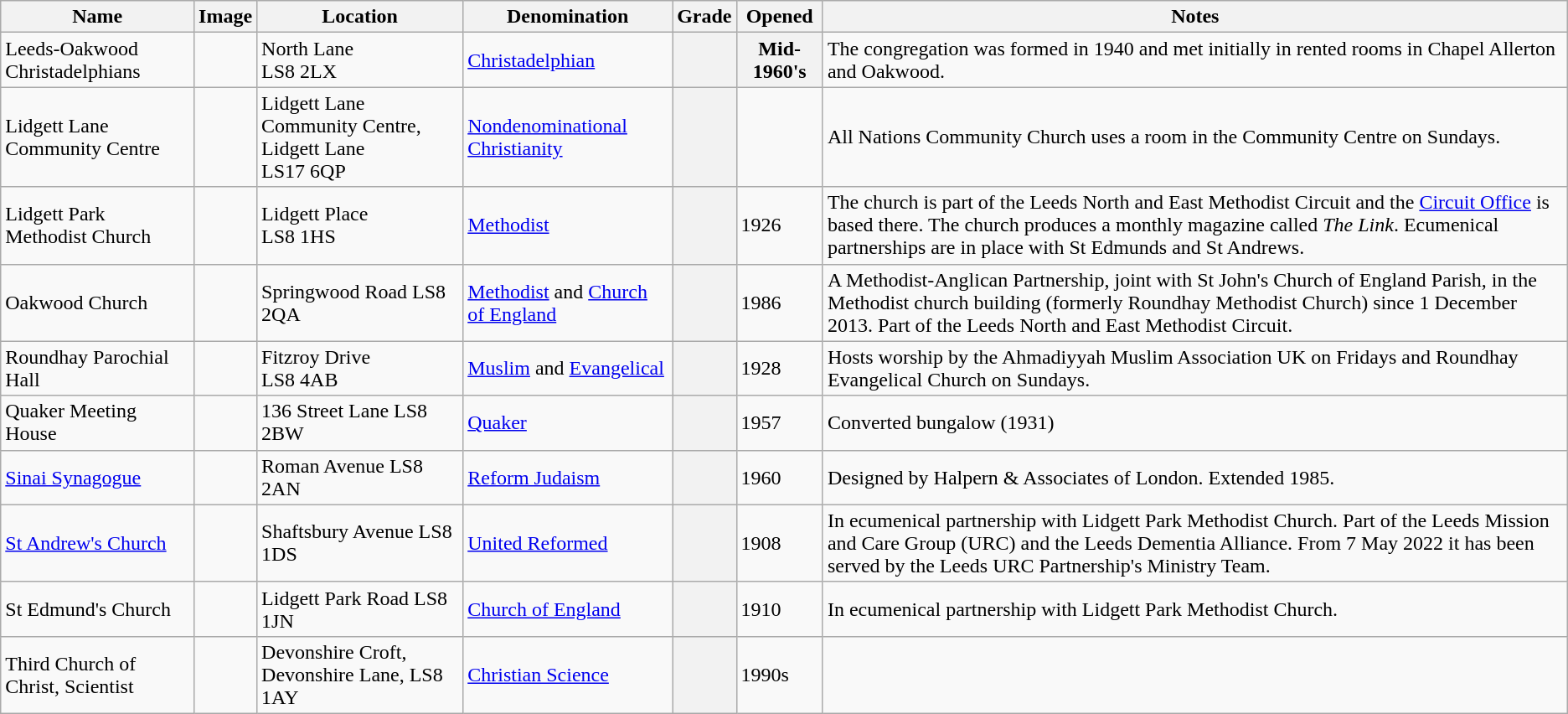<table class="wikitable sortable">
<tr>
<th>Name</th>
<th class="unsortable">Image</th>
<th>Location</th>
<th>Denomination</th>
<th>Grade</th>
<th>Opened</th>
<th class="unsortable">Notes</th>
</tr>
<tr>
<td>Leeds-Oakwood Christadelphians</td>
<td></td>
<td>North Lane<br>LS8 2LX</td>
<td><a href='#'>Christadelphian</a></td>
<th></th>
<th>Mid-1960's </th>
<td>The congregation was formed in 1940 and met initially in rented rooms in Chapel Allerton and Oakwood.</td>
</tr>
<tr>
<td>Lidgett Lane Community Centre</td>
<td></td>
<td>Lidgett Lane Community Centre, Lidgett Lane<br>LS17 6QP</td>
<td><a href='#'>Nondenominational Christianity</a></td>
<th></th>
<td></td>
<td>All Nations Community Church uses a room in the Community Centre on Sundays.</td>
</tr>
<tr>
<td>Lidgett Park Methodist Church </td>
<td></td>
<td>Lidgett Place<br>LS8 1HS</td>
<td><a href='#'>Methodist</a></td>
<th></th>
<td>1926</td>
<td>The church is part of the Leeds North and East Methodist Circuit and the <a href='#'>Circuit Office</a> is based there. The church produces a monthly magazine called <em>The Link</em>. Ecumenical partnerships are in place with St Edmunds and St Andrews.</td>
</tr>
<tr>
<td>Oakwood Church</td>
<td></td>
<td>Springwood Road LS8 2QA</td>
<td><a href='#'>Methodist</a> and <a href='#'>Church of England</a></td>
<th></th>
<td>1986</td>
<td>A Methodist-Anglican Partnership, joint with St John's Church of England Parish, in the Methodist church building (formerly Roundhay Methodist Church) since 1 December 2013. Part of the Leeds North and East Methodist Circuit.</td>
</tr>
<tr>
<td>Roundhay Parochial Hall</td>
<td></td>
<td>Fitzroy Drive<br>LS8 4AB</td>
<td><a href='#'>Muslim</a> and <a href='#'>Evangelical</a></td>
<th></th>
<td>1928</td>
<td>Hosts worship by the Ahmadiyyah Muslim Association UK on Fridays and Roundhay Evangelical Church on Sundays.</td>
</tr>
<tr>
<td>Quaker Meeting House </td>
<td></td>
<td>136 Street Lane LS8 2BW</td>
<td><a href='#'>Quaker</a></td>
<th></th>
<td>1957</td>
<td>Converted bungalow (1931)</td>
</tr>
<tr>
<td><a href='#'>Sinai Synagogue</a></td>
<td></td>
<td>Roman Avenue LS8 2AN</td>
<td><a href='#'>Reform Judaism</a></td>
<th></th>
<td>1960</td>
<td>Designed by Halpern & Associates of London. Extended 1985.</td>
</tr>
<tr>
<td><a href='#'>St Andrew's Church</a></td>
<td></td>
<td>Shaftsbury Avenue LS8 1DS</td>
<td><a href='#'>United Reformed</a></td>
<th></th>
<td>1908</td>
<td>In ecumenical partnership with Lidgett Park Methodist Church. Part of the Leeds Mission and Care Group (URC) and the Leeds Dementia Alliance. From 7 May 2022 it has been served by the Leeds URC Partnership's Ministry Team.</td>
</tr>
<tr>
<td>St Edmund's Church</td>
<td></td>
<td>Lidgett Park Road LS8 1JN</td>
<td><a href='#'>Church of England</a></td>
<th></th>
<td>1910</td>
<td>In ecumenical partnership with Lidgett Park Methodist Church.</td>
</tr>
<tr>
<td>Third Church of Christ, Scientist</td>
<td></td>
<td>Devonshire Croft, Devonshire Lane, LS8 1AY</td>
<td><a href='#'>Christian Science</a></td>
<th></th>
<td>1990s</td>
<td></td>
</tr>
</table>
